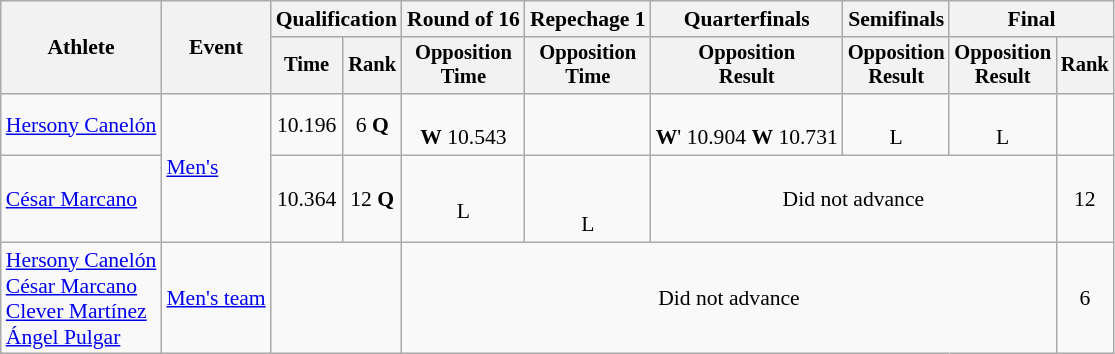<table class=wikitable style="font-size:90%;">
<tr>
<th rowspan=2>Athlete</th>
<th rowspan=2>Event</th>
<th colspan=2>Qualification</th>
<th>Round of 16</th>
<th>Repechage 1</th>
<th>Quarterfinals</th>
<th>Semifinals</th>
<th colspan=2>Final</th>
</tr>
<tr style="font-size:95%">
<th>Time</th>
<th>Rank</th>
<th>Opposition<br>Time</th>
<th>Opposition<br>Time</th>
<th>Opposition<br>Result</th>
<th>Opposition<br>Result</th>
<th>Opposition<br>Result</th>
<th>Rank</th>
</tr>
<tr align=center>
<td align=left><a href='#'>Hersony Canelón</a></td>
<td align=left rowspan=2><a href='#'>Men's</a></td>
<td>10.196</td>
<td>6 <strong>Q</strong></td>
<td><br> <strong>W</strong> 10.543</td>
<td></td>
<td><br><strong>W</strong>' 10.904 <strong>W</strong> 10.731</td>
<td><br> L</td>
<td><br> L</td>
<td></td>
</tr>
<tr align=center>
<td align=left><a href='#'>César Marcano</a></td>
<td>10.364</td>
<td>12 <strong>Q</strong></td>
<td><br> L</td>
<td><br><br>L</td>
<td colspan=3>Did not advance</td>
<td>12</td>
</tr>
<tr align=center>
<td align=left><a href='#'>Hersony Canelón</a><br><a href='#'>César Marcano</a><br><a href='#'>Clever Martínez</a><br><a href='#'>Ángel Pulgar</a></td>
<td align=left><a href='#'>Men's team</a></td>
<td colspan=2></td>
<td colspan=5>Did not advance</td>
<td>6</td>
</tr>
</table>
